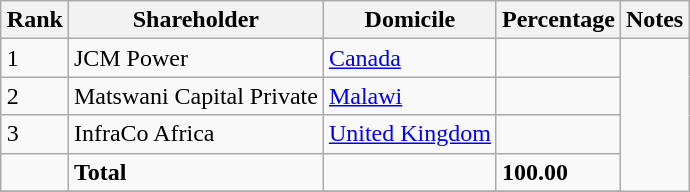<table class="wikitable sortable" style="margin: 0.5em auto">
<tr>
<th>Rank</th>
<th>Shareholder</th>
<th>Domicile</th>
<th>Percentage</th>
<th>Notes</th>
</tr>
<tr>
<td>1</td>
<td>JCM Power</td>
<td><a href='#'>Canada</a></td>
<td></td>
</tr>
<tr>
<td>2</td>
<td>Matswani Capital Private</td>
<td><a href='#'>Malawi</a></td>
<td></td>
</tr>
<tr>
<td>3</td>
<td>InfraCo Africa</td>
<td><a href='#'>United Kingdom</a></td>
<td></td>
</tr>
<tr>
<td></td>
<td><strong>Total</strong></td>
<td></td>
<td><strong>100.00</strong></td>
</tr>
<tr>
</tr>
</table>
